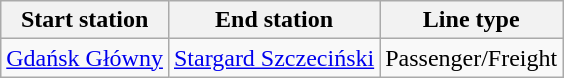<table class="wikitable">
<tr>
<th>Start station</th>
<th>End station</th>
<th>Line type</th>
</tr>
<tr>
<td><a href='#'>Gdańsk Główny</a></td>
<td><a href='#'>Stargard Szczeciński</a></td>
<td>Passenger/Freight</td>
</tr>
</table>
